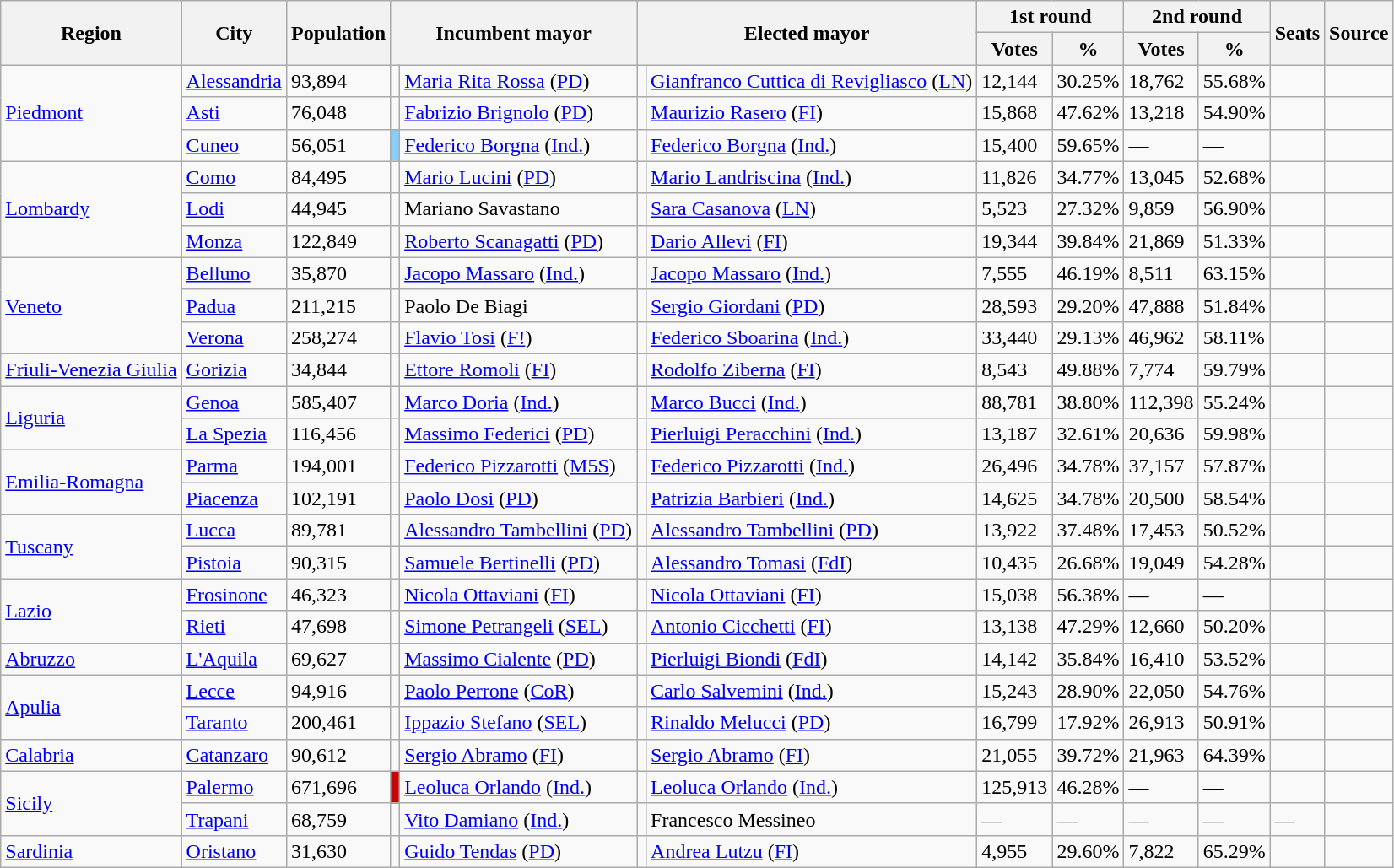<table class=wikitable>
<tr>
<th rowspan=2>Region</th>
<th rowspan=2>City</th>
<th rowspan=2>Population</th>
<th colspan=2 rowspan=2>Incumbent mayor</th>
<th colspan=2 rowspan=2>Elected mayor</th>
<th colspan=2>1st round</th>
<th colspan=2>2nd round</th>
<th rowspan=2>Seats</th>
<th rowspan=2>Source</th>
</tr>
<tr>
<th>Votes</th>
<th>%</th>
<th>Votes</th>
<th>%</th>
</tr>
<tr>
<td rowspan=3> <a href='#'>Piedmont</a></td>
<td><a href='#'>Alessandria</a></td>
<td>93,894</td>
<td bgcolor=></td>
<td align=left><a href='#'>Maria Rita Rossa</a> (<a href='#'>PD</a>)</td>
<td bgcolor=></td>
<td align=left><a href='#'>Gianfranco Cuttica di Revigliasco</a> (<a href='#'>LN</a>)</td>
<td>12,144</td>
<td>30.25%</td>
<td>18,762</td>
<td>55.68%</td>
<td></td>
<td></td>
</tr>
<tr>
<td><a href='#'>Asti</a></td>
<td>76,048</td>
<td bgcolor=></td>
<td align=left><a href='#'>Fabrizio Brignolo</a> (<a href='#'>PD</a>)</td>
<td bgcolor=></td>
<td align=left><a href='#'>Maurizio Rasero</a> (<a href='#'>FI</a>)</td>
<td>15,868</td>
<td>47.62%</td>
<td>13,218</td>
<td>54.90%</td>
<td></td>
<td></td>
</tr>
<tr>
<td><a href='#'>Cuneo</a></td>
<td>56,051</td>
<td style="color:inherit;background:#87CEFA"></td>
<td align=left><a href='#'>Federico Borgna</a> (<a href='#'>Ind.</a>)</td>
<td bgcolor=></td>
<td align=left><a href='#'>Federico Borgna</a> (<a href='#'>Ind.</a>)</td>
<td>15,400</td>
<td>59.65%</td>
<td>—</td>
<td>—</td>
<td></td>
<td></td>
</tr>
<tr>
<td rowspan=3> <a href='#'>Lombardy</a></td>
<td><a href='#'>Como</a></td>
<td>84,495</td>
<td bgcolor=></td>
<td align=left><a href='#'>Mario Lucini</a> (<a href='#'>PD</a>)</td>
<td bgcolor=></td>
<td align=left><a href='#'>Mario Landriscina</a> (<a href='#'>Ind.</a>)</td>
<td>11,826</td>
<td>34.77%</td>
<td>13,045</td>
<td>52.68%</td>
<td></td>
<td></td>
</tr>
<tr>
<td><a href='#'>Lodi</a></td>
<td>44,945</td>
<td bgcolor=></td>
<td align=left>Mariano Savastano</td>
<td bgcolor=></td>
<td align=left><a href='#'>Sara Casanova</a> (<a href='#'>LN</a>)</td>
<td>5,523</td>
<td>27.32%</td>
<td>9,859</td>
<td>56.90%</td>
<td></td>
<td></td>
</tr>
<tr>
<td><a href='#'>Monza</a></td>
<td>122,849</td>
<td bgcolor=></td>
<td align=left><a href='#'>Roberto Scanagatti</a> (<a href='#'>PD</a>)</td>
<td bgcolor=></td>
<td align=left><a href='#'>Dario Allevi</a> (<a href='#'>FI</a>)</td>
<td>19,344</td>
<td>39.84%</td>
<td>21,869</td>
<td>51.33%</td>
<td></td>
<td></td>
</tr>
<tr>
<td rowspan=3> <a href='#'>Veneto</a></td>
<td><a href='#'>Belluno</a></td>
<td>35,870</td>
<td bgcolor=></td>
<td align=left><a href='#'>Jacopo Massaro</a> (<a href='#'>Ind.</a>)</td>
<td bgcolor=></td>
<td align=left><a href='#'>Jacopo Massaro</a> (<a href='#'>Ind.</a>)</td>
<td>7,555</td>
<td>46.19%</td>
<td>8,511</td>
<td>63.15%</td>
<td></td>
<td></td>
</tr>
<tr>
<td><a href='#'>Padua</a></td>
<td>211,215</td>
<td bgcolor=></td>
<td align=left>Paolo De Biagi</td>
<td bgcolor=></td>
<td align=left><a href='#'>Sergio Giordani</a> (<a href='#'>PD</a>)</td>
<td>28,593</td>
<td>29.20%</td>
<td>47,888</td>
<td>51.84%</td>
<td></td>
<td></td>
</tr>
<tr>
<td><a href='#'>Verona</a></td>
<td>258,274</td>
<td bgcolor=></td>
<td align=left><a href='#'>Flavio Tosi</a> (<a href='#'>F!</a>)</td>
<td bgcolor=></td>
<td align=left><a href='#'>Federico Sboarina</a> (<a href='#'>Ind.</a>)</td>
<td>33,440</td>
<td>29.13%</td>
<td>46,962</td>
<td>58.11%</td>
<td></td>
<td></td>
</tr>
<tr>
<td> <a href='#'>Friuli-Venezia Giulia</a></td>
<td><a href='#'>Gorizia</a></td>
<td>34,844</td>
<td bgcolor=></td>
<td align=left><a href='#'>Ettore Romoli</a> (<a href='#'>FI</a>)</td>
<td bgcolor=></td>
<td align=left><a href='#'>Rodolfo Ziberna</a> (<a href='#'>FI</a>)</td>
<td>8,543</td>
<td>49.88%</td>
<td>7,774</td>
<td>59.79%</td>
<td></td>
<td></td>
</tr>
<tr>
<td rowspan=2> <a href='#'>Liguria</a></td>
<td><a href='#'>Genoa</a></td>
<td>585,407</td>
<td bgcolor=></td>
<td align=left><a href='#'>Marco Doria</a> (<a href='#'>Ind.</a>)</td>
<td bgcolor=></td>
<td align=left><a href='#'>Marco Bucci</a> (<a href='#'>Ind.</a>)</td>
<td>88,781</td>
<td>38.80%</td>
<td>112,398</td>
<td>55.24%</td>
<td></td>
<td></td>
</tr>
<tr>
<td><a href='#'>La Spezia</a></td>
<td>116,456</td>
<td bgcolor=></td>
<td align=left><a href='#'>Massimo Federici</a> (<a href='#'>PD</a>)</td>
<td bgcolor=></td>
<td align=left><a href='#'>Pierluigi Peracchini</a> (<a href='#'>Ind.</a>)</td>
<td>13,187</td>
<td>32.61%</td>
<td>20,636</td>
<td>59.98%</td>
<td></td>
<td></td>
</tr>
<tr>
<td rowspan=2> <a href='#'>Emilia-Romagna</a></td>
<td><a href='#'>Parma</a></td>
<td>194,001</td>
<td bgcolor=></td>
<td align=left><a href='#'>Federico Pizzarotti</a> (<a href='#'>M5S</a>)</td>
<td bgcolor=></td>
<td align=left><a href='#'>Federico Pizzarotti</a> (<a href='#'>Ind.</a>)</td>
<td>26,496</td>
<td>34.78%</td>
<td>37,157</td>
<td>57.87%</td>
<td></td>
<td></td>
</tr>
<tr>
<td><a href='#'>Piacenza</a></td>
<td>102,191</td>
<td bgcolor=></td>
<td align=left><a href='#'>Paolo Dosi</a> (<a href='#'>PD</a>)</td>
<td bgcolor=></td>
<td align=left><a href='#'>Patrizia Barbieri</a> (<a href='#'>Ind.</a>)</td>
<td>14,625</td>
<td>34.78%</td>
<td>20,500</td>
<td>58.54%</td>
<td></td>
<td></td>
</tr>
<tr>
<td rowspan=2> <a href='#'>Tuscany</a></td>
<td><a href='#'>Lucca</a></td>
<td>89,781</td>
<td bgcolor=></td>
<td align=left><a href='#'>Alessandro Tambellini</a> (<a href='#'>PD</a>)</td>
<td bgcolor=></td>
<td align=left><a href='#'>Alessandro Tambellini</a> (<a href='#'>PD</a>)</td>
<td>13,922</td>
<td>37.48%</td>
<td>17,453</td>
<td>50.52%</td>
<td></td>
<td></td>
</tr>
<tr>
<td><a href='#'>Pistoia</a></td>
<td>90,315</td>
<td bgcolor=></td>
<td align=left><a href='#'>Samuele Bertinelli</a> (<a href='#'>PD</a>)</td>
<td bgcolor=></td>
<td align=left><a href='#'>Alessandro Tomasi</a> (<a href='#'>FdI</a>)</td>
<td>10,435</td>
<td>26.68%</td>
<td>19,049</td>
<td>54.28%</td>
<td></td>
<td></td>
</tr>
<tr>
<td rowspan=2> <a href='#'>Lazio</a></td>
<td><a href='#'>Frosinone</a></td>
<td>46,323</td>
<td bgcolor=></td>
<td align=left><a href='#'>Nicola Ottaviani</a> (<a href='#'>FI</a>)</td>
<td bgcolor=></td>
<td align=left><a href='#'>Nicola Ottaviani</a> (<a href='#'>FI</a>)</td>
<td>15,038</td>
<td>56.38%</td>
<td>—</td>
<td>—</td>
<td></td>
<td></td>
</tr>
<tr>
<td><a href='#'>Rieti</a></td>
<td>47,698</td>
<td bgcolor=></td>
<td align=left><a href='#'>Simone Petrangeli</a> (<a href='#'>SEL</a>)</td>
<td bgcolor=></td>
<td align=left><a href='#'>Antonio Cicchetti</a> (<a href='#'>FI</a>)</td>
<td>13,138</td>
<td>47.29%</td>
<td>12,660</td>
<td>50.20%</td>
<td></td>
<td></td>
</tr>
<tr>
<td> <a href='#'>Abruzzo</a></td>
<td><a href='#'>L'Aquila</a></td>
<td>69,627</td>
<td bgcolor=></td>
<td align=left><a href='#'>Massimo Cialente</a> (<a href='#'>PD</a>)</td>
<td bgcolor=></td>
<td align=left><a href='#'>Pierluigi Biondi</a> (<a href='#'>FdI</a>)</td>
<td>14,142</td>
<td>35.84%</td>
<td>16,410</td>
<td>53.52%</td>
<td></td>
<td></td>
</tr>
<tr>
<td rowspan=2> <a href='#'>Apulia</a></td>
<td><a href='#'>Lecce</a></td>
<td>94,916</td>
<td bgcolor=></td>
<td align=left><a href='#'>Paolo Perrone</a> (<a href='#'>CoR</a>)</td>
<td bgcolor=></td>
<td align=left><a href='#'>Carlo Salvemini</a> (<a href='#'>Ind.</a>)</td>
<td>15,243</td>
<td>28.90%</td>
<td>22,050</td>
<td>54.76%</td>
<td></td>
<td></td>
</tr>
<tr>
<td><a href='#'>Taranto</a></td>
<td>200,461</td>
<td bgcolor=></td>
<td align=left><a href='#'>Ippazio Stefano</a> (<a href='#'>SEL</a>)</td>
<td bgcolor=></td>
<td align=left><a href='#'>Rinaldo Melucci</a> (<a href='#'>PD</a>)</td>
<td>16,799</td>
<td>17.92%</td>
<td>26,913</td>
<td>50.91%</td>
<td></td>
<td></td>
</tr>
<tr>
<td> <a href='#'>Calabria</a></td>
<td><a href='#'>Catanzaro</a></td>
<td>90,612</td>
<td bgcolor=></td>
<td align=left><a href='#'>Sergio Abramo</a> (<a href='#'>FI</a>)</td>
<td bgcolor=></td>
<td align=left><a href='#'>Sergio Abramo</a> (<a href='#'>FI</a>)</td>
<td>21,055</td>
<td>39.72%</td>
<td>21,963</td>
<td>64.39%</td>
<td></td>
<td></td>
</tr>
<tr>
<td rowspan=2> <a href='#'>Sicily</a></td>
<td><a href='#'>Palermo</a></td>
<td>671,696</td>
<td style="color:inherit;background:#C60400"></td>
<td align=left><a href='#'>Leoluca Orlando</a> (<a href='#'>Ind.</a>)</td>
<td bgcolor=></td>
<td align=left><a href='#'>Leoluca Orlando</a> (<a href='#'>Ind.</a>)</td>
<td>125,913</td>
<td>46.28%</td>
<td>—</td>
<td>—</td>
<td></td>
<td></td>
</tr>
<tr>
<td><a href='#'>Trapani</a></td>
<td>68,759</td>
<td bgcolor=></td>
<td align=left><a href='#'>Vito Damiano</a> (<a href='#'>Ind.</a>)</td>
<td bgcolor=></td>
<td align=left>Francesco Messineo</td>
<td>—</td>
<td>—</td>
<td>—</td>
<td>—</td>
<td>—</td>
<td></td>
</tr>
<tr>
<td> <a href='#'>Sardinia</a></td>
<td><a href='#'>Oristano</a></td>
<td>31,630</td>
<td bgcolor=></td>
<td align=left><a href='#'>Guido Tendas</a> (<a href='#'>PD</a>)</td>
<td bgcolor=></td>
<td align=left><a href='#'>Andrea Lutzu</a> (<a href='#'>FI</a>)</td>
<td>4,955</td>
<td>29.60%</td>
<td>7,822</td>
<td>65.29%</td>
<td></td>
<td></td>
</tr>
</table>
